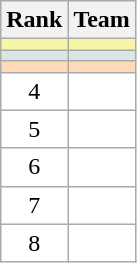<table class="wikitable">
<tr>
<th>Rank</th>
<th>Team</th>
</tr>
<tr bgcolor=#F7F6A8>
<td align=center></td>
<td></td>
</tr>
<tr bgcolor=#DCE5E5 *>
<td align=center></td>
<td></td>
</tr>
<tr bgcolor=#FFDAB9>
<td align=center></td>
<td></td>
</tr>
<tr style="background:#ffffff;">
<td align=center>4</td>
<td></td>
</tr>
<tr style="background:#ffffff;">
<td align=center>5</td>
<td></td>
</tr>
<tr style="background:#ffffff;">
<td align=center>6</td>
<td></td>
</tr>
<tr style="background:#ffffff;">
<td align=center>7</td>
<td></td>
</tr>
<tr style="background:#ffffff;">
<td align=center>8</td>
<td></td>
</tr>
</table>
